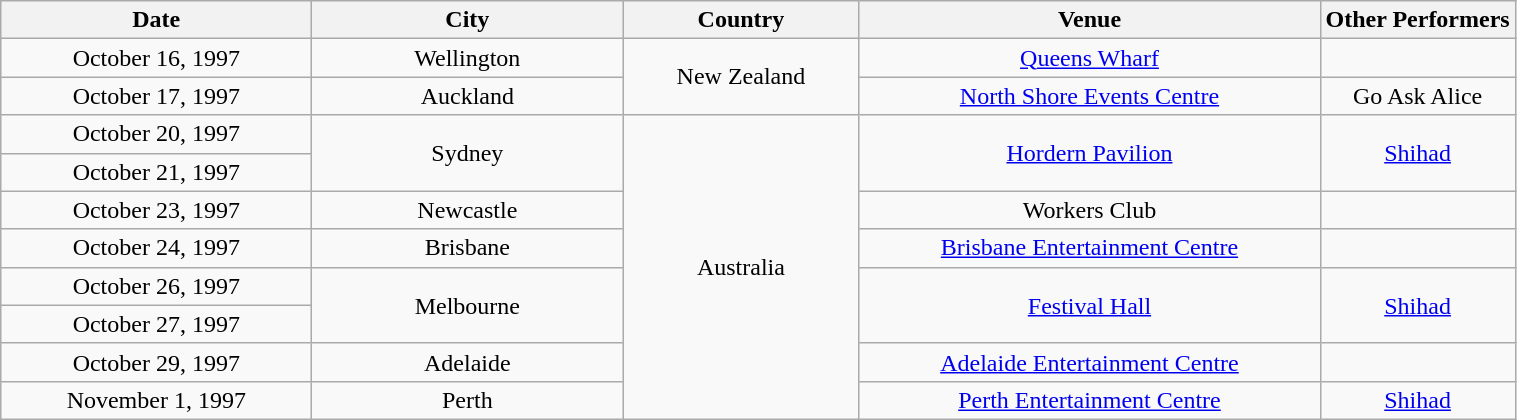<table class="wikitable" style="text-align:center;">
<tr>
<th style="width:200px;">Date</th>
<th style="width:200px;">City</th>
<th style="width:150px;">Country</th>
<th style="width:300px;">Venue</th>
<th>Other Performers</th>
</tr>
<tr>
<td>October 16, 1997</td>
<td>Wellington</td>
<td rowspan="2">New Zealand</td>
<td><a href='#'>Queens Wharf</a></td>
<td></td>
</tr>
<tr>
<td>October 17, 1997</td>
<td>Auckland</td>
<td><a href='#'>North Shore Events Centre</a></td>
<td>Go Ask Alice</td>
</tr>
<tr>
<td>October 20, 1997</td>
<td rowspan="2">Sydney</td>
<td rowspan="8">Australia</td>
<td rowspan="2"><a href='#'>Hordern Pavilion</a></td>
<td rowspan="2"><a href='#'>Shihad</a></td>
</tr>
<tr>
<td>October 21, 1997</td>
</tr>
<tr>
<td>October 23, 1997</td>
<td>Newcastle</td>
<td>Workers Club</td>
<td></td>
</tr>
<tr>
<td>October 24, 1997</td>
<td>Brisbane</td>
<td><a href='#'>Brisbane Entertainment Centre</a></td>
<td></td>
</tr>
<tr>
<td>October 26, 1997</td>
<td rowspan="2">Melbourne</td>
<td rowspan="2"><a href='#'>Festival Hall</a></td>
<td rowspan="2"><a href='#'>Shihad</a></td>
</tr>
<tr>
<td>October 27, 1997</td>
</tr>
<tr>
<td>October 29, 1997</td>
<td>Adelaide</td>
<td><a href='#'>Adelaide Entertainment Centre</a></td>
<td></td>
</tr>
<tr>
<td>November 1, 1997</td>
<td>Perth</td>
<td><a href='#'>Perth Entertainment Centre</a></td>
<td><a href='#'>Shihad</a></td>
</tr>
</table>
